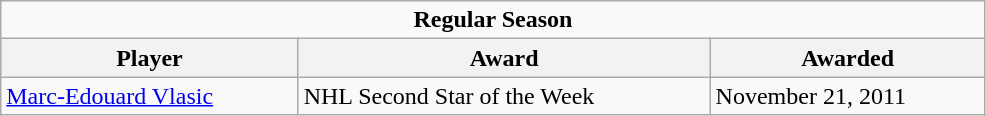<table class="wikitable" width="52%">
<tr>
<td colspan="10" align="center"><strong>Regular Season</strong></td>
</tr>
<tr>
<th>Player</th>
<th>Award</th>
<th>Awarded</th>
</tr>
<tr>
<td><a href='#'>Marc-Edouard Vlasic</a></td>
<td>NHL Second Star of the Week</td>
<td>November 21, 2011</td>
</tr>
</table>
